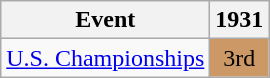<table class="wikitable">
<tr>
<th>Event</th>
<th>1931</th>
</tr>
<tr>
<td><a href='#'>U.S. Championships</a></td>
<td align="center" bgcolor="cc9966">3rd</td>
</tr>
</table>
